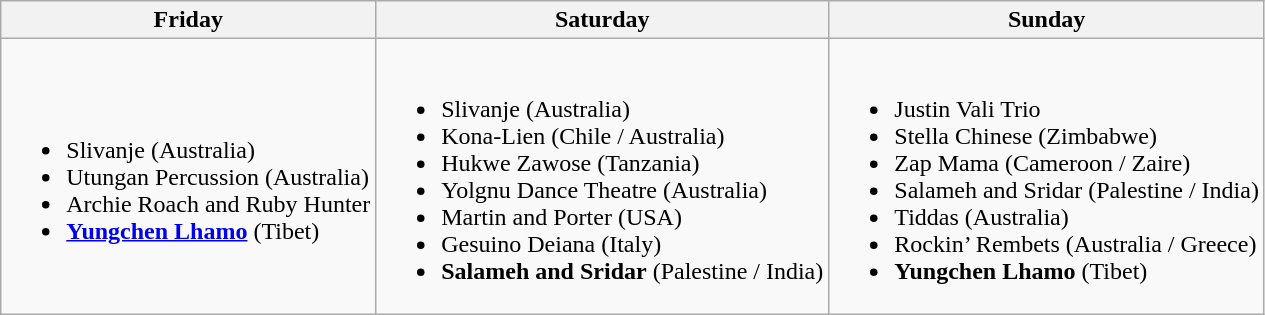<table class="wikitable">
<tr>
<th>Friday</th>
<th>Saturday</th>
<th>Sunday</th>
</tr>
<tr>
<td><br><ul><li>Slivanje (Australia)</li><li>Utungan Percussion (Australia)</li><li>Archie Roach and Ruby Hunter</li><li><strong><a href='#'>Yungchen Lhamo</a></strong> (Tibet)</li></ul></td>
<td><br><ul><li>Slivanje (Australia)</li><li>Kona-Lien (Chile / Australia)</li><li>Hukwe Zawose (Tanzania)</li><li>Yolgnu Dance Theatre (Australia)</li><li>Martin and Porter (USA)</li><li>Gesuino Deiana (Italy)</li><li><strong>Salameh and Sridar</strong> (Palestine / India)</li></ul></td>
<td><br><ul><li>Justin Vali Trio</li><li>Stella Chinese (Zimbabwe)</li><li>Zap Mama (Cameroon / Zaire)</li><li>Salameh and Sridar (Palestine / India)</li><li>Tiddas (Australia)</li><li>Rockin’ Rembets (Australia / Greece)</li><li><strong>Yungchen Lhamo</strong> (Tibet)</li></ul></td>
</tr>
</table>
